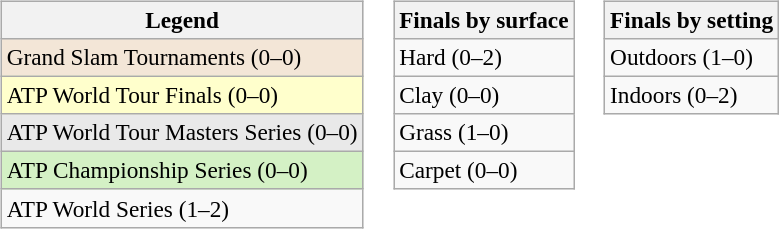<table>
<tr valign=top>
<td><br><table class=wikitable style=font-size:97%>
<tr>
<th>Legend</th>
</tr>
<tr style="background:#f3e6d7;">
<td>Grand Slam Tournaments (0–0)</td>
</tr>
<tr style="background:#ffc;">
<td>ATP World Tour Finals (0–0)</td>
</tr>
<tr style="background:#e9e9e9;">
<td>ATP World Tour Masters Series (0–0)</td>
</tr>
<tr style="background:#d4f1c5;">
<td>ATP Championship Series (0–0)</td>
</tr>
<tr>
<td>ATP World Series (1–2)</td>
</tr>
</table>
</td>
<td><br><table class=wikitable style=font-size:97%>
<tr>
<th>Finals by surface</th>
</tr>
<tr>
<td>Hard (0–2)</td>
</tr>
<tr>
<td>Clay (0–0)</td>
</tr>
<tr>
<td>Grass (1–0)</td>
</tr>
<tr>
<td>Carpet (0–0)</td>
</tr>
</table>
</td>
<td><br><table class=wikitable style=font-size:97%>
<tr>
<th>Finals by setting</th>
</tr>
<tr>
<td>Outdoors (1–0)</td>
</tr>
<tr>
<td>Indoors (0–2)</td>
</tr>
</table>
</td>
</tr>
</table>
